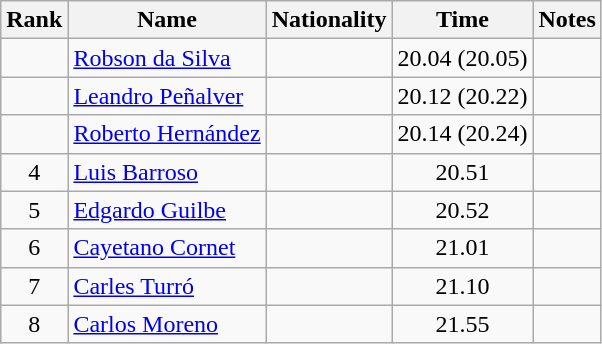<table class="wikitable sortable" style="text-align:center">
<tr>
<th>Rank</th>
<th>Name</th>
<th>Nationality</th>
<th>Time</th>
<th>Notes</th>
</tr>
<tr>
<td align=center></td>
<td align=left><a href='#'>Robson da Silva</a></td>
<td align=left></td>
<td>20.04 (20.05)</td>
<td></td>
</tr>
<tr>
<td align=center></td>
<td align=left><a href='#'>Leandro Peñalver</a></td>
<td align=left></td>
<td>20.12 (20.22)</td>
<td></td>
</tr>
<tr>
<td align=center></td>
<td align=left><a href='#'>Roberto Hernández</a></td>
<td align=left></td>
<td>20.14 (20.24)</td>
<td></td>
</tr>
<tr>
<td align=center>4</td>
<td align=left><a href='#'>Luis Barroso</a></td>
<td align=left></td>
<td>20.51</td>
<td></td>
</tr>
<tr>
<td align=center>5</td>
<td align=left><a href='#'>Edgardo Guilbe</a></td>
<td align=left></td>
<td>20.52</td>
<td></td>
</tr>
<tr>
<td align=center>6</td>
<td align=left><a href='#'>Cayetano Cornet</a></td>
<td align=left></td>
<td>21.01</td>
<td></td>
</tr>
<tr>
<td align=center>7</td>
<td align=left><a href='#'>Carles Turró</a></td>
<td align=left></td>
<td>21.10</td>
<td></td>
</tr>
<tr>
<td align=center>8</td>
<td align=left><a href='#'>Carlos Moreno</a></td>
<td align=left></td>
<td>21.55</td>
<td></td>
</tr>
</table>
